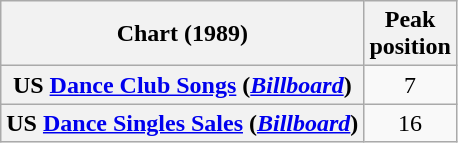<table class="wikitable sortable plainrowheaders" style="text-align:center">
<tr>
<th scope="col">Chart (1989)</th>
<th scope="col">Peak<br>position</th>
</tr>
<tr>
<th scope="row">US <a href='#'>Dance Club Songs</a> (<em><a href='#'>Billboard</a></em>)</th>
<td>7</td>
</tr>
<tr>
<th scope="row">US <a href='#'>Dance Singles Sales</a> (<em><a href='#'>Billboard</a></em>)</th>
<td>16</td>
</tr>
</table>
